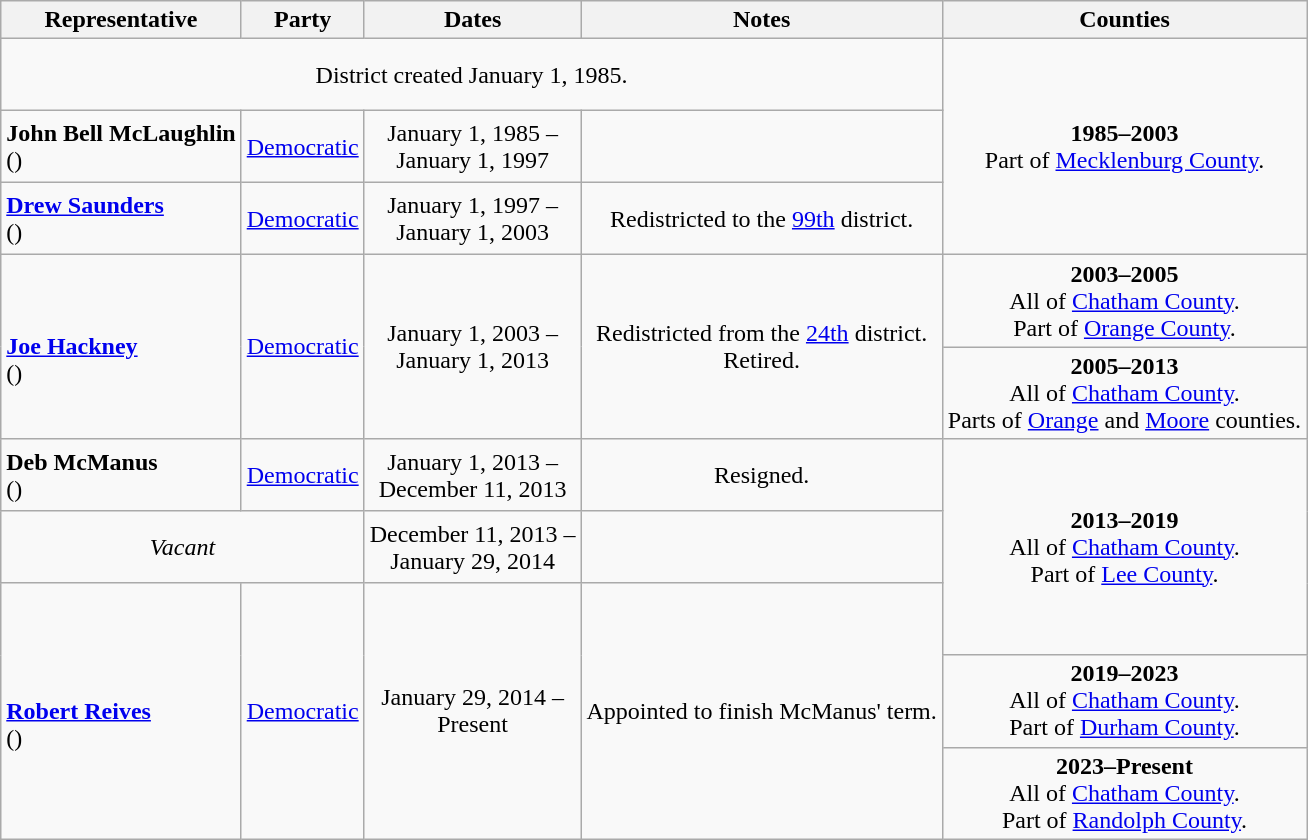<table class=wikitable style="text-align:center">
<tr>
<th>Representative</th>
<th>Party</th>
<th>Dates</th>
<th>Notes</th>
<th>Counties</th>
</tr>
<tr style="height:3em">
<td colspan=4 align=center>District created January 1, 1985.</td>
<td rowspan=3><strong>1985–2003</strong> <br> Part of <a href='#'>Mecklenburg County</a>.</td>
</tr>
<tr style="height:3em">
<td align=left><strong>John Bell McLaughlin</strong><br>()</td>
<td><a href='#'>Democratic</a></td>
<td nowrap>January 1, 1985 – <br> January 1, 1997</td>
<td></td>
</tr>
<tr style="height:3em">
<td align=left><strong><a href='#'>Drew Saunders</a></strong><br>()</td>
<td><a href='#'>Democratic</a></td>
<td nowrap>January 1, 1997 – <br> January 1, 2003</td>
<td>Redistricted to the <a href='#'>99th</a> district.</td>
</tr>
<tr style="height:3em">
<td rowspan=2 align=left><br><strong><a href='#'>Joe Hackney</a></strong><br>()</td>
<td rowspan=2 ><a href='#'>Democratic</a></td>
<td rowspan=2 nowrap>January 1, 2003 – <br> January 1, 2013</td>
<td rowspan=2>Redistricted from the <a href='#'>24th</a> district. <br> Retired.</td>
<td><strong>2003–2005</strong> <br>  All of <a href='#'>Chatham County</a>. <br> Part of <a href='#'>Orange County</a>.</td>
</tr>
<tr style="height:3em">
<td><strong>2005–2013</strong> <br> All of <a href='#'>Chatham County</a>. <br> Parts of <a href='#'>Orange</a> and <a href='#'>Moore</a> counties.</td>
</tr>
<tr style="height:3em">
<td align=left><strong>Deb McManus</strong><br>()</td>
<td><a href='#'>Democratic</a></td>
<td nowrap>January 1, 2013 – <br> December 11, 2013</td>
<td>Resigned.</td>
<td rowspan=3><strong>2013–2019</strong> <br> All of <a href='#'>Chatham County</a>. <br> Part of <a href='#'>Lee County</a>.</td>
</tr>
<tr style="height:3em">
<td colspan=2><em>Vacant</em></td>
<td nowrap>December 11, 2013 – <br> January 29, 2014</td>
<td></td>
</tr>
<tr style="height:3em">
<td rowspan=3 align=left><br><strong><a href='#'>Robert Reives</a></strong><br>()</td>
<td rowspan=3 ><a href='#'>Democratic</a></td>
<td rowspan=3 nowrap>January 29, 2014 – <br> Present</td>
<td rowspan=3>Appointed to finish McManus' term.</td>
</tr>
<tr style="height:3em">
<td><strong>2019–2023</strong> <br> All of <a href='#'>Chatham County</a>. <br> Part of <a href='#'>Durham County</a>.</td>
</tr>
<tr style="height:3em">
<td><strong>2023–Present</strong> <br> All of <a href='#'>Chatham County</a>. <br> Part of <a href='#'>Randolph County</a>.</td>
</tr>
</table>
